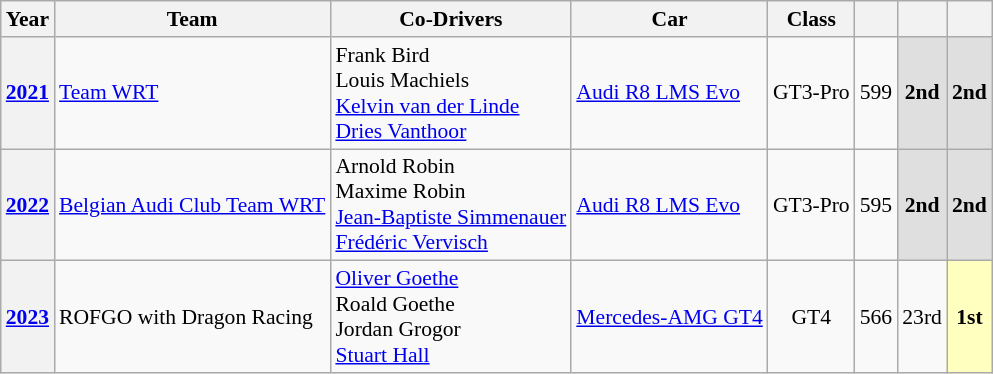<table class="wikitable" style="text-align:center; font-size:90%">
<tr>
<th scope="col">Year</th>
<th scope="col">Team</th>
<th scope="col">Co-Drivers</th>
<th scope="col">Car</th>
<th scope="col">Class</th>
<th scope="col"></th>
<th scope="col"></th>
<th scope="col"></th>
</tr>
<tr>
<th><a href='#'>2021</a></th>
<td align="left"nowrap> <a href='#'>Team WRT</a></td>
<td align="left"nowrap> Frank Bird<br> Louis Machiels<br> <a href='#'>Kelvin van der Linde</a><br> <a href='#'>Dries Vanthoor</a></td>
<td align="left"nowrap><a href='#'>Audi R8 LMS Evo</a></td>
<td nowrap>GT3-Pro</td>
<td>599</td>
<td style="background:#DFDFDF;"><strong>2nd</strong></td>
<td style="background:#DFDFDF;"><strong>2nd</strong></td>
</tr>
<tr>
<th><a href='#'>2022</a></th>
<td align="left"nowrap> <a href='#'>Belgian Audi Club Team WRT</a></td>
<td align="left"nowrap> Arnold Robin<br> Maxime Robin<br> <a href='#'>Jean-Baptiste Simmenauer</a><br> <a href='#'>Frédéric Vervisch</a></td>
<td align="left"nowrap><a href='#'>Audi R8 LMS Evo</a></td>
<td>GT3-Pro</td>
<td>595</td>
<td style="background:#DFDFDF;"><strong>2nd</strong></td>
<td style="background:#DFDFDF;"><strong>2nd</strong></td>
</tr>
<tr>
<th><a href='#'>2023</a></th>
<td align="left"nowrap> ROFGO with Dragon Racing</td>
<td align="left"nowrap> <a href='#'>Oliver Goethe</a><br> Roald Goethe<br> Jordan Grogor<br> <a href='#'>Stuart Hall</a></td>
<td align="left"nowrap><a href='#'>Mercedes-AMG GT4</a></td>
<td>GT4</td>
<td>566</td>
<td>23rd</td>
<td style="background:#FFFFBF;"><strong>1st</strong></td>
</tr>
</table>
